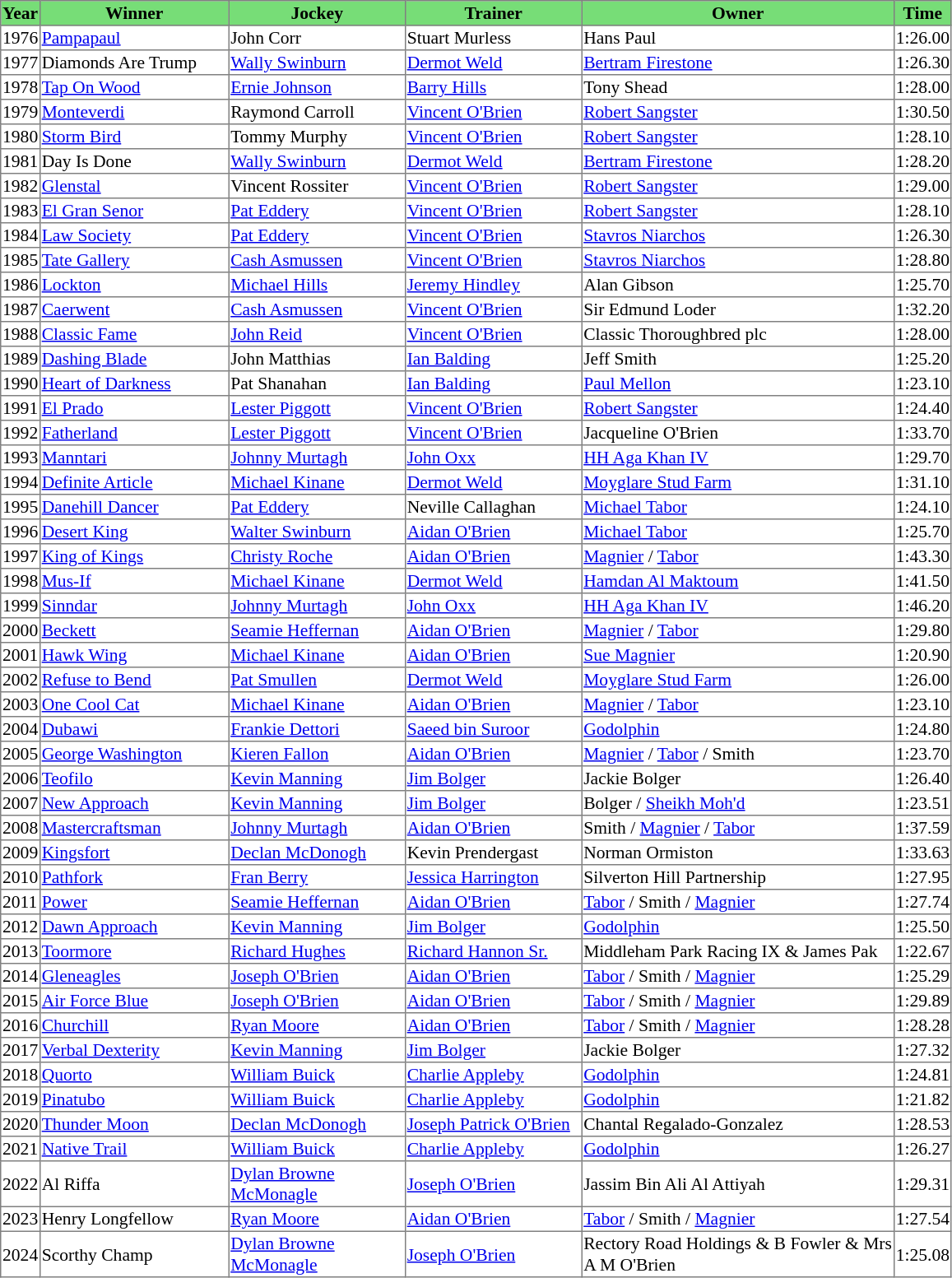<table class = "sortable" | border="1" style="border-collapse: collapse; font-size:90%">
<tr bgcolor="#77dd77" align="center">
<th>Year</th>
<th>Winner</th>
<th>Jockey</th>
<th>Trainer</th>
<th>Owner</th>
<th>Time</th>
</tr>
<tr>
<td>1976</td>
<td width=150px><a href='#'>Pampapaul</a></td>
<td width=140px>John Corr</td>
<td width=140px>Stuart Murless</td>
<td width=250px>Hans Paul</td>
<td>1:26.00</td>
</tr>
<tr>
<td>1977</td>
<td>Diamonds Are Trump</td>
<td><a href='#'>Wally Swinburn</a></td>
<td><a href='#'>Dermot Weld</a></td>
<td><a href='#'>Bertram Firestone</a></td>
<td>1:26.30</td>
</tr>
<tr>
<td>1978</td>
<td><a href='#'>Tap On Wood</a></td>
<td><a href='#'>Ernie Johnson</a></td>
<td><a href='#'>Barry Hills</a></td>
<td>Tony Shead</td>
<td>1:28.00</td>
</tr>
<tr>
<td>1979</td>
<td><a href='#'>Monteverdi</a></td>
<td>Raymond Carroll</td>
<td><a href='#'>Vincent O'Brien</a></td>
<td><a href='#'>Robert Sangster</a></td>
<td>1:30.50</td>
</tr>
<tr>
<td>1980</td>
<td><a href='#'>Storm Bird</a></td>
<td>Tommy Murphy</td>
<td><a href='#'>Vincent O'Brien</a></td>
<td><a href='#'>Robert Sangster</a></td>
<td>1:28.10</td>
</tr>
<tr>
<td>1981</td>
<td>Day Is Done</td>
<td><a href='#'>Wally Swinburn</a></td>
<td><a href='#'>Dermot Weld</a></td>
<td><a href='#'>Bertram Firestone</a></td>
<td>1:28.20</td>
</tr>
<tr>
<td>1982</td>
<td><a href='#'>Glenstal</a></td>
<td>Vincent Rossiter</td>
<td><a href='#'>Vincent O'Brien</a></td>
<td><a href='#'>Robert Sangster</a></td>
<td>1:29.00</td>
</tr>
<tr>
<td>1983</td>
<td><a href='#'>El Gran Senor</a></td>
<td><a href='#'>Pat Eddery</a></td>
<td><a href='#'>Vincent O'Brien</a></td>
<td><a href='#'>Robert Sangster</a></td>
<td>1:28.10</td>
</tr>
<tr>
<td>1984</td>
<td><a href='#'>Law Society</a></td>
<td><a href='#'>Pat Eddery</a></td>
<td><a href='#'>Vincent O'Brien</a></td>
<td><a href='#'>Stavros Niarchos</a></td>
<td>1:26.30</td>
</tr>
<tr>
<td>1985</td>
<td><a href='#'>Tate Gallery</a></td>
<td><a href='#'>Cash Asmussen</a></td>
<td><a href='#'>Vincent O'Brien</a></td>
<td><a href='#'>Stavros Niarchos</a></td>
<td>1:28.80</td>
</tr>
<tr>
<td>1986</td>
<td><a href='#'>Lockton</a></td>
<td><a href='#'>Michael Hills</a></td>
<td><a href='#'>Jeremy Hindley</a></td>
<td>Alan Gibson</td>
<td>1:25.70</td>
</tr>
<tr>
<td>1987</td>
<td><a href='#'>Caerwent</a></td>
<td><a href='#'>Cash Asmussen</a></td>
<td><a href='#'>Vincent O'Brien</a></td>
<td>Sir Edmund Loder</td>
<td>1:32.20</td>
</tr>
<tr>
<td>1988</td>
<td><a href='#'>Classic Fame</a></td>
<td><a href='#'>John Reid</a></td>
<td><a href='#'>Vincent O'Brien</a></td>
<td>Classic Thoroughbred plc</td>
<td>1:28.00</td>
</tr>
<tr>
<td>1989</td>
<td><a href='#'>Dashing Blade</a></td>
<td>John Matthias</td>
<td><a href='#'>Ian Balding</a></td>
<td>Jeff Smith</td>
<td>1:25.20</td>
</tr>
<tr>
<td>1990</td>
<td><a href='#'>Heart of Darkness</a></td>
<td>Pat Shanahan</td>
<td><a href='#'>Ian Balding</a></td>
<td><a href='#'>Paul Mellon</a></td>
<td>1:23.10</td>
</tr>
<tr>
<td>1991</td>
<td><a href='#'>El Prado</a></td>
<td><a href='#'>Lester Piggott</a></td>
<td><a href='#'>Vincent O'Brien</a></td>
<td><a href='#'>Robert Sangster</a></td>
<td>1:24.40</td>
</tr>
<tr>
<td>1992</td>
<td><a href='#'>Fatherland</a></td>
<td><a href='#'>Lester Piggott</a></td>
<td><a href='#'>Vincent O'Brien</a></td>
<td>Jacqueline O'Brien</td>
<td>1:33.70</td>
</tr>
<tr>
<td>1993</td>
<td><a href='#'>Manntari</a></td>
<td><a href='#'>Johnny Murtagh</a></td>
<td><a href='#'>John Oxx</a></td>
<td><a href='#'>HH Aga Khan IV</a></td>
<td>1:29.70</td>
</tr>
<tr>
<td>1994</td>
<td><a href='#'>Definite Article</a></td>
<td><a href='#'>Michael Kinane</a></td>
<td><a href='#'>Dermot Weld</a></td>
<td><a href='#'>Moyglare Stud Farm</a></td>
<td>1:31.10</td>
</tr>
<tr>
<td>1995</td>
<td><a href='#'>Danehill Dancer</a></td>
<td><a href='#'>Pat Eddery</a></td>
<td>Neville Callaghan</td>
<td><a href='#'>Michael Tabor</a></td>
<td>1:24.10</td>
</tr>
<tr>
<td>1996</td>
<td><a href='#'>Desert King</a></td>
<td><a href='#'>Walter Swinburn</a></td>
<td><a href='#'>Aidan O'Brien</a></td>
<td><a href='#'>Michael Tabor</a></td>
<td>1:25.70</td>
</tr>
<tr>
<td>1997</td>
<td><a href='#'>King of Kings</a></td>
<td><a href='#'>Christy Roche</a></td>
<td><a href='#'>Aidan O'Brien</a></td>
<td><a href='#'>Magnier</a> / <a href='#'>Tabor</a></td>
<td>1:43.30</td>
</tr>
<tr>
<td>1998</td>
<td><a href='#'>Mus-If</a></td>
<td><a href='#'>Michael Kinane</a></td>
<td><a href='#'>Dermot Weld</a></td>
<td><a href='#'>Hamdan Al Maktoum</a></td>
<td>1:41.50</td>
</tr>
<tr>
<td>1999</td>
<td><a href='#'>Sinndar</a></td>
<td><a href='#'>Johnny Murtagh</a></td>
<td><a href='#'>John Oxx</a></td>
<td><a href='#'>HH Aga Khan IV</a></td>
<td>1:46.20</td>
</tr>
<tr>
<td>2000</td>
<td><a href='#'>Beckett</a></td>
<td><a href='#'>Seamie Heffernan</a></td>
<td><a href='#'>Aidan O'Brien</a></td>
<td><a href='#'>Magnier</a> / <a href='#'>Tabor</a></td>
<td>1:29.80</td>
</tr>
<tr>
<td>2001</td>
<td><a href='#'>Hawk Wing</a></td>
<td><a href='#'>Michael Kinane</a></td>
<td><a href='#'>Aidan O'Brien</a></td>
<td><a href='#'>Sue Magnier</a></td>
<td>1:20.90</td>
</tr>
<tr>
<td>2002</td>
<td><a href='#'>Refuse to Bend</a></td>
<td><a href='#'>Pat Smullen</a></td>
<td><a href='#'>Dermot Weld</a></td>
<td><a href='#'>Moyglare Stud Farm</a></td>
<td>1:26.00</td>
</tr>
<tr>
<td>2003</td>
<td><a href='#'>One Cool Cat</a></td>
<td><a href='#'>Michael Kinane</a></td>
<td><a href='#'>Aidan O'Brien</a></td>
<td><a href='#'>Magnier</a> / <a href='#'>Tabor</a></td>
<td>1:23.10</td>
</tr>
<tr>
<td>2004</td>
<td><a href='#'>Dubawi</a></td>
<td><a href='#'>Frankie Dettori</a></td>
<td><a href='#'>Saeed bin Suroor</a></td>
<td><a href='#'>Godolphin</a></td>
<td>1:24.80</td>
</tr>
<tr>
<td>2005</td>
<td><a href='#'>George Washington</a></td>
<td><a href='#'>Kieren Fallon</a></td>
<td><a href='#'>Aidan O'Brien</a></td>
<td><a href='#'>Magnier</a> / <a href='#'>Tabor</a> / Smith </td>
<td>1:23.70</td>
</tr>
<tr>
<td>2006</td>
<td><a href='#'>Teofilo</a></td>
<td><a href='#'>Kevin Manning</a></td>
<td><a href='#'>Jim Bolger</a></td>
<td>Jackie Bolger</td>
<td>1:26.40</td>
</tr>
<tr>
<td>2007</td>
<td><a href='#'>New Approach</a></td>
<td><a href='#'>Kevin Manning</a></td>
<td><a href='#'>Jim Bolger</a></td>
<td>Bolger / <a href='#'>Sheikh Moh'd</a> </td>
<td>1:23.51</td>
</tr>
<tr>
<td>2008</td>
<td><a href='#'>Mastercraftsman</a></td>
<td><a href='#'>Johnny Murtagh</a></td>
<td><a href='#'>Aidan O'Brien</a></td>
<td>Smith  / <a href='#'>Magnier</a> / <a href='#'>Tabor</a></td>
<td>1:37.59</td>
</tr>
<tr>
<td>2009</td>
<td><a href='#'>Kingsfort</a></td>
<td><a href='#'>Declan McDonogh</a></td>
<td>Kevin Prendergast</td>
<td>Norman Ormiston</td>
<td>1:33.63</td>
</tr>
<tr>
<td>2010</td>
<td><a href='#'>Pathfork</a></td>
<td><a href='#'>Fran Berry</a></td>
<td><a href='#'>Jessica Harrington</a></td>
<td>Silverton Hill Partnership</td>
<td>1:27.95</td>
</tr>
<tr>
<td>2011</td>
<td><a href='#'>Power</a></td>
<td><a href='#'>Seamie Heffernan</a></td>
<td><a href='#'>Aidan O'Brien</a></td>
<td><a href='#'>Tabor</a> / Smith  / <a href='#'>Magnier</a></td>
<td>1:27.74</td>
</tr>
<tr>
<td>2012</td>
<td><a href='#'>Dawn Approach</a></td>
<td><a href='#'>Kevin Manning</a></td>
<td><a href='#'>Jim Bolger</a></td>
<td><a href='#'>Godolphin</a></td>
<td>1:25.50</td>
</tr>
<tr>
<td>2013</td>
<td><a href='#'>Toormore</a></td>
<td><a href='#'>Richard Hughes</a></td>
<td><a href='#'>Richard Hannon Sr.</a></td>
<td>Middleham Park Racing IX & James Pak</td>
<td>1:22.67</td>
</tr>
<tr>
<td>2014</td>
<td><a href='#'>Gleneagles</a></td>
<td><a href='#'>Joseph O'Brien</a></td>
<td><a href='#'>Aidan O'Brien</a></td>
<td><a href='#'>Tabor</a> / Smith  / <a href='#'>Magnier</a></td>
<td>1:25.29</td>
</tr>
<tr>
<td>2015</td>
<td><a href='#'>Air Force Blue</a></td>
<td><a href='#'>Joseph O'Brien</a></td>
<td><a href='#'>Aidan O'Brien</a></td>
<td><a href='#'>Tabor</a> / Smith  / <a href='#'>Magnier</a></td>
<td>1:29.89</td>
</tr>
<tr>
<td>2016</td>
<td><a href='#'>Churchill</a></td>
<td><a href='#'>Ryan Moore</a></td>
<td><a href='#'>Aidan O'Brien</a></td>
<td><a href='#'>Tabor</a> / Smith  / <a href='#'>Magnier</a></td>
<td>1:28.28</td>
</tr>
<tr>
<td>2017</td>
<td><a href='#'>Verbal Dexterity</a></td>
<td><a href='#'>Kevin Manning</a></td>
<td><a href='#'>Jim Bolger</a></td>
<td>Jackie Bolger</td>
<td>1:27.32</td>
</tr>
<tr>
<td>2018</td>
<td><a href='#'>Quorto</a></td>
<td><a href='#'>William Buick</a></td>
<td><a href='#'>Charlie Appleby</a></td>
<td><a href='#'>Godolphin</a></td>
<td>1:24.81</td>
</tr>
<tr>
<td>2019</td>
<td><a href='#'>Pinatubo</a></td>
<td><a href='#'>William Buick</a></td>
<td><a href='#'>Charlie Appleby</a></td>
<td><a href='#'>Godolphin</a></td>
<td>1:21.82</td>
</tr>
<tr>
<td>2020</td>
<td><a href='#'>Thunder Moon</a></td>
<td><a href='#'>Declan McDonogh</a></td>
<td><a href='#'>Joseph Patrick O'Brien</a></td>
<td>Chantal Regalado-Gonzalez</td>
<td>1:28.53</td>
</tr>
<tr>
<td>2021</td>
<td><a href='#'>Native Trail</a></td>
<td><a href='#'>William Buick</a></td>
<td><a href='#'>Charlie Appleby</a></td>
<td><a href='#'>Godolphin</a></td>
<td>1:26.27</td>
</tr>
<tr>
<td>2022</td>
<td>Al Riffa</td>
<td><a href='#'>Dylan Browne McMonagle</a></td>
<td><a href='#'>Joseph O'Brien</a></td>
<td>Jassim Bin Ali Al Attiyah</td>
<td>1:29.31</td>
</tr>
<tr>
<td>2023</td>
<td>Henry Longfellow</td>
<td><a href='#'>Ryan Moore</a></td>
<td><a href='#'>Aidan O'Brien</a></td>
<td><a href='#'>Tabor</a> / Smith  / <a href='#'>Magnier</a></td>
<td>1:27.54</td>
</tr>
<tr>
<td>2024</td>
<td>Scorthy Champ</td>
<td><a href='#'>Dylan Browne McMonagle</a></td>
<td><a href='#'>Joseph O'Brien</a></td>
<td>Rectory Road Holdings & B Fowler & Mrs A M O'Brien</td>
<td>1:25.08</td>
</tr>
</table>
